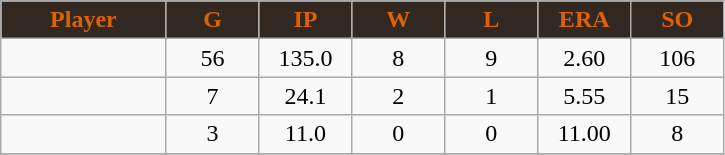<table class="wikitable sortable">
<tr>
<th style="background:#312821;color:#de6108;" width="16%">Player</th>
<th style="background:#312821;color:#de6108;" width="9%">G</th>
<th style="background:#312821;color:#de6108;" width="9%">IP</th>
<th style="background:#312821;color:#de6108;" width="9%">W</th>
<th style="background:#312821;color:#de6108;" width="9%">L</th>
<th style="background:#312821;color:#de6108;" width="9%">ERA</th>
<th style="background:#312821;color:#de6108;" width="9%">SO</th>
</tr>
<tr align="center">
<td></td>
<td>56</td>
<td>135.0</td>
<td>8</td>
<td>9</td>
<td>2.60</td>
<td>106</td>
</tr>
<tr align="center">
<td></td>
<td>7</td>
<td>24.1</td>
<td>2</td>
<td>1</td>
<td>5.55</td>
<td>15</td>
</tr>
<tr align="center">
<td></td>
<td>3</td>
<td>11.0</td>
<td>0</td>
<td>0</td>
<td>11.00</td>
<td>8</td>
</tr>
<tr align="center">
</tr>
</table>
